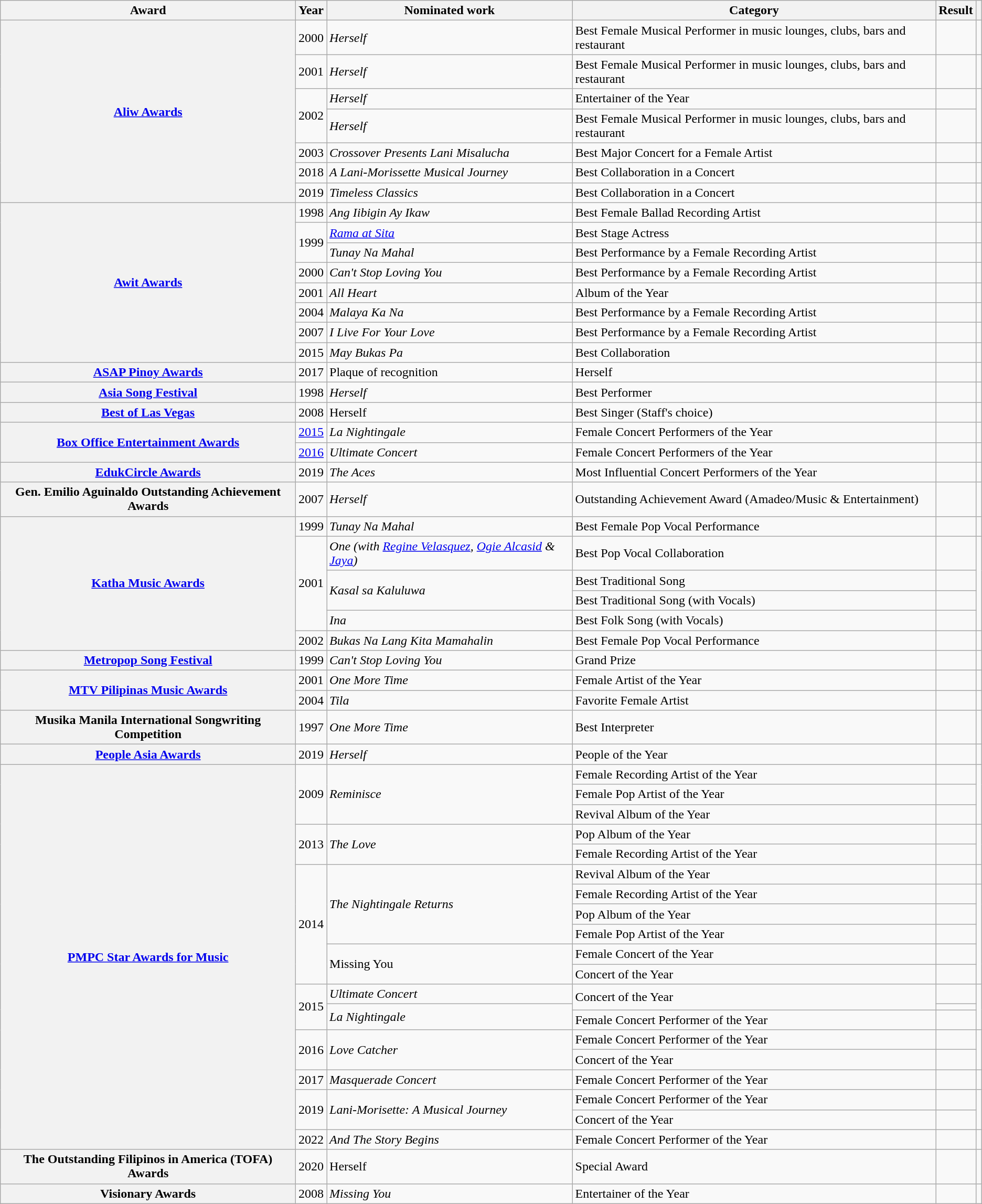<table class="wikitable sortable plainrowheaders">
<tr>
<th scope="col">Award</th>
<th scope="col">Year</th>
<th scope="col">Nominated work</th>
<th scope="col">Category</th>
<th scope="col">Result</th>
<th scope="col" class="unsortable"></th>
</tr>
<tr>
<th scope="rowgroup" rowspan="7"><a href='#'>Aliw Awards</a></th>
<td>2000</td>
<td><em>Herself</em></td>
<td>Best Female Musical Performer in music lounges, clubs, bars and restaurant</td>
<td></td>
<td></td>
</tr>
<tr>
<td>2001</td>
<td><em>Herself</em></td>
<td>Best Female Musical Performer in music lounges, clubs, bars and restaurant</td>
<td></td>
<td></td>
</tr>
<tr>
<td rowspan="2">2002</td>
<td><em>Herself</em></td>
<td>Entertainer of the Year</td>
<td></td>
<td rowspan="2"></td>
</tr>
<tr>
<td><em>Herself</em></td>
<td>Best Female Musical Performer in music lounges, clubs, bars and restaurant</td>
<td></td>
</tr>
<tr>
<td>2003</td>
<td><em>Crossover Presents Lani Misalucha</em></td>
<td>Best Major Concert for a Female Artist</td>
<td></td>
<td></td>
</tr>
<tr>
<td>2018</td>
<td><em>A Lani-Morissette Musical Journey</em> </td>
<td>Best Collaboration in a Concert</td>
<td></td>
<td></td>
</tr>
<tr>
<td>2019</td>
<td><em>Timeless Classics</em> </td>
<td>Best Collaboration in a Concert</td>
<td></td>
<td></td>
</tr>
<tr>
<th scope="rowgroup" rowspan="8"><a href='#'>Awit Awards</a></th>
<td>1998</td>
<td><em>Ang Iibigin Ay Ikaw</em></td>
<td>Best Female Ballad Recording Artist</td>
<td></td>
<td></td>
</tr>
<tr>
<td rowspan="2">1999</td>
<td><em><a href='#'>Rama at Sita</a></em></td>
<td>Best Stage Actress</td>
<td></td>
<td></td>
</tr>
<tr>
<td><em>Tunay Na Mahal</em></td>
<td>Best Performance by a Female Recording Artist</td>
<td></td>
<td></td>
</tr>
<tr>
<td>2000</td>
<td><em>Can't Stop Loving You</em></td>
<td>Best Performance by a Female Recording Artist</td>
<td></td>
<td></td>
</tr>
<tr>
<td>2001</td>
<td><em>All Heart</em></td>
<td>Album of the Year</td>
<td></td>
<td></td>
</tr>
<tr>
<td>2004</td>
<td><em>Malaya Ka Na</em></td>
<td>Best Performance by a Female Recording Artist</td>
<td></td>
<td></td>
</tr>
<tr>
<td>2007</td>
<td><em>I Live For Your Love</em></td>
<td>Best Performance by a  Female Recording Artist</td>
<td></td>
<td></td>
</tr>
<tr>
<td>2015</td>
<td><em>May Bukas Pa</em> </td>
<td>Best Collaboration</td>
<td></td>
<td></td>
</tr>
<tr>
<th scope="rowgroup"><a href='#'>ASAP Pinoy Awards</a></th>
<td>2017</td>
<td>Plaque of recognition</td>
<td>Herself</td>
<td></td>
<td></td>
</tr>
<tr>
<th scope="rowgroup"><a href='#'>Asia Song Festival</a></th>
<td>1998</td>
<td><em>Herself</em></td>
<td>Best Performer</td>
<td></td>
<td></td>
</tr>
<tr>
<th scope="rowgroup"><a href='#'>Best of Las Vegas</a></th>
<td>2008</td>
<td>Herself</td>
<td>Best Singer (Staff's choice)</td>
<td></td>
<td></td>
</tr>
<tr>
<th scope="rowgroup" rowspan="2"><a href='#'>Box Office Entertainment Awards</a></th>
<td><a href='#'>2015</a></td>
<td><em>La Nightingale</em> </td>
<td>Female Concert Performers of the Year</td>
<td></td>
<td></td>
</tr>
<tr>
<td><a href='#'>2016</a></td>
<td><em>Ultimate Concert</em> </td>
<td>Female Concert Performers of the Year</td>
<td></td>
<td></td>
</tr>
<tr>
<th scope="rowgroup"><a href='#'>EdukCircle Awards</a></th>
<td>2019</td>
<td><em>The Aces</em> </td>
<td>Most Influential Concert Performers of the Year</td>
<td></td>
<td></td>
</tr>
<tr>
<th scope="rowgroup">Gen. Emilio Aguinaldo Outstanding Achievement Awards</th>
<td>2007</td>
<td><em>Herself</em></td>
<td>Outstanding Achievement Award (Amadeo/Music & Entertainment)</td>
<td></td>
<td></td>
</tr>
<tr>
<th scope="rowgroup" rowspan="6"><a href='#'>Katha Music Awards</a></th>
<td>1999</td>
<td><em>Tunay Na Mahal</em></td>
<td>Best Female Pop Vocal Performance</td>
<td></td>
<td></td>
</tr>
<tr>
<td rowspan="4">2001</td>
<td><em>One (with <a href='#'>Regine Velasquez</a>, <a href='#'>Ogie Alcasid</a> & <a href='#'>Jaya</a>)</em></td>
<td>Best Pop Vocal Collaboration</td>
<td></td>
<td rowspan="4"></td>
</tr>
<tr>
<td rowspan="2"><em>Kasal sa Kaluluwa</em></td>
<td>Best Traditional Song</td>
<td></td>
</tr>
<tr>
<td>Best Traditional Song (with Vocals)</td>
<td></td>
</tr>
<tr>
<td><em>Ina</em></td>
<td>Best Folk Song (with Vocals)</td>
<td></td>
</tr>
<tr>
<td>2002</td>
<td><em>Bukas Na Lang Kita Mamahalin</em></td>
<td>Best Female Pop Vocal Performance</td>
<td></td>
<td></td>
</tr>
<tr>
<th scope="rowgroup"><a href='#'>Metropop Song Festival</a></th>
<td>1999</td>
<td><em>Can't Stop Loving You</em></td>
<td>Grand Prize</td>
<td></td>
<td></td>
</tr>
<tr>
<th scope="rowgroup" rowspan="2"><a href='#'>MTV Pilipinas Music Awards</a></th>
<td>2001</td>
<td><em>One More Time</em></td>
<td>Female Artist of the Year</td>
<td></td>
<td></td>
</tr>
<tr>
<td>2004</td>
<td><em>Tila</em></td>
<td>Favorite Female Artist</td>
<td></td>
<td></td>
</tr>
<tr>
<th scope="rowgroup">Musika Manila International Songwriting Competition</th>
<td>1997</td>
<td><em>One More Time</em></td>
<td>Best Interpreter</td>
<td></td>
<td></td>
</tr>
<tr>
<th scope="rowgroup"><a href='#'>People Asia Awards</a></th>
<td>2019</td>
<td><em>Herself</em></td>
<td>People of the Year</td>
<td></td>
<td></td>
</tr>
<tr>
<th scope="rowgroup" rowspan="20"><a href='#'>PMPC Star Awards for Music</a></th>
<td rowspan="3">2009</td>
<td rowspan="3"><em>Reminisce</em></td>
<td>Female Recording Artist of the Year</td>
<td></td>
<td rowspan="3"></td>
</tr>
<tr>
<td>Female Pop Artist of the Year</td>
<td></td>
</tr>
<tr>
<td>Revival Album of the Year</td>
<td></td>
</tr>
<tr>
<td rowspan="2">2013</td>
<td rowspan="2"><em>The Love</em></td>
<td>Pop Album of the Year</td>
<td></td>
<td rowspan="2"></td>
</tr>
<tr>
<td>Female Recording Artist of the Year</td>
<td></td>
</tr>
<tr>
<td rowspan="6">2014</td>
<td rowspan="4"><em>The Nightingale Returns</em></td>
<td>Revival Album of the Year</td>
<td></td>
<td></td>
</tr>
<tr>
<td>Female Recording Artist of the Year</td>
<td></td>
<td rowspan="5"></td>
</tr>
<tr>
<td>Pop Album of the Year</td>
<td></td>
</tr>
<tr>
<td>Female Pop Artist of the Year</td>
<td></td>
</tr>
<tr>
<td rowspan="2">Missing You</td>
<td>Female Concert of the Year</td>
<td></td>
</tr>
<tr>
<td>Concert of the Year</td>
<td></td>
</tr>
<tr>
<td rowspan="3">2015</td>
<td><em>Ultimate Concert</em> </td>
<td rowspan="2">Concert of the Year</td>
<td></td>
<td rowspan="3"></td>
</tr>
<tr>
<td rowspan="2"><em>La Nightingale</em></td>
<td></td>
</tr>
<tr>
<td>Female Concert Performer of the Year </td>
<td></td>
</tr>
<tr>
<td rowspan="2">2016</td>
<td rowspan="2"><em>Love Catcher</em></td>
<td>Female Concert Performer of the Year</td>
<td></td>
<td rowspan="2"></td>
</tr>
<tr>
<td>Concert of the Year</td>
<td></td>
</tr>
<tr>
<td>2017</td>
<td><em>Masquerade Concert</em></td>
<td>Female Concert Performer of the Year</td>
<td></td>
<td></td>
</tr>
<tr>
<td rowspan="2">2019</td>
<td rowspan="2"><em>Lani-Morisette: A Musical Journey</em></td>
<td>Female Concert Performer of the Year</td>
<td></td>
<td rowspan="2"></td>
</tr>
<tr>
<td>Concert of the Year</td>
<td></td>
</tr>
<tr>
<td>2022</td>
<td><em>And The Story Begins</em></td>
<td>Female Concert Performer of the Year</td>
<td></td>
<td></td>
</tr>
<tr>
<th scope="rowgroup">The Outstanding Filipinos in America (TOFA) Awards</th>
<td>2020</td>
<td>Herself</td>
<td>Special Award</td>
<td></td>
<td></td>
</tr>
<tr>
<th scope="rowgroup">Visionary Awards</th>
<td>2008</td>
<td><em>Missing You</em> </td>
<td>Entertainer of the Year</td>
<td></td>
<td></td>
</tr>
</table>
